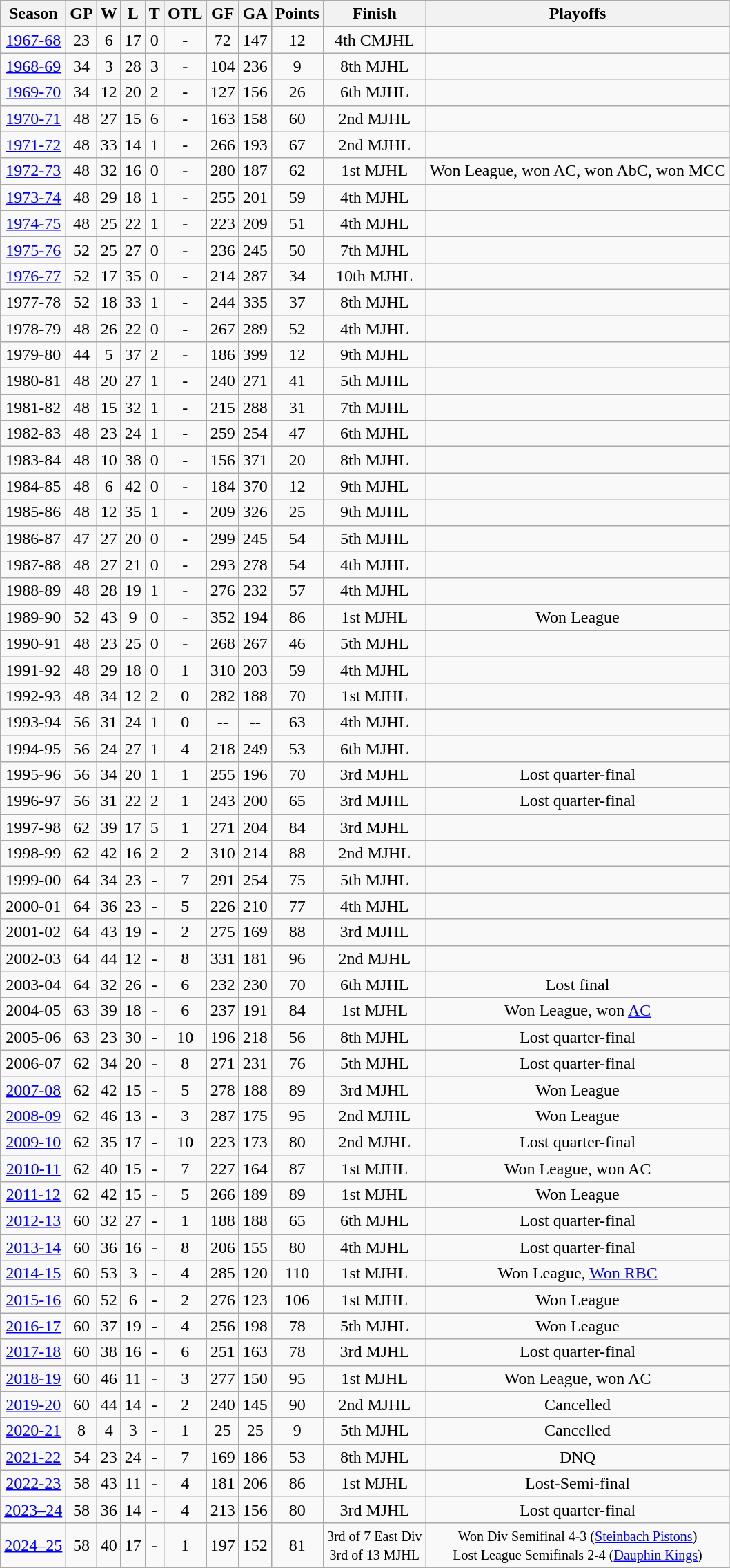<table class="wikitable" style="text-align:center">
<tr>
<th>Season</th>
<th>GP</th>
<th>W</th>
<th>L</th>
<th>T</th>
<th>OTL</th>
<th>GF</th>
<th>GA</th>
<th>Points</th>
<th>Finish</th>
<th>Playoffs</th>
</tr>
<tr>
<td><a href='#'>1967-68</a></td>
<td>23</td>
<td>6</td>
<td>17</td>
<td>0</td>
<td>-</td>
<td>72</td>
<td>147</td>
<td>12</td>
<td>4th CMJHL</td>
<td></td>
</tr>
<tr>
<td><a href='#'>1968-69</a></td>
<td>34</td>
<td>3</td>
<td>28</td>
<td>3</td>
<td>-</td>
<td>104</td>
<td>236</td>
<td>9</td>
<td>8th MJHL</td>
<td></td>
</tr>
<tr>
<td><a href='#'>1969-70</a></td>
<td>34</td>
<td>12</td>
<td>20</td>
<td>2</td>
<td>-</td>
<td>127</td>
<td>156</td>
<td>26</td>
<td>6th MJHL</td>
<td></td>
</tr>
<tr>
<td><a href='#'>1970-71</a></td>
<td>48</td>
<td>27</td>
<td>15</td>
<td>6</td>
<td>-</td>
<td>163</td>
<td>158</td>
<td>60</td>
<td>2nd MJHL</td>
<td></td>
</tr>
<tr>
<td><a href='#'>1971-72</a></td>
<td>48</td>
<td>33</td>
<td>14</td>
<td>1</td>
<td>-</td>
<td>266</td>
<td>193</td>
<td>67</td>
<td>2nd MJHL</td>
<td></td>
</tr>
<tr>
<td><a href='#'>1972-73</a></td>
<td>48</td>
<td>32</td>
<td>16</td>
<td>0</td>
<td>-</td>
<td>280</td>
<td>187</td>
<td>62</td>
<td>1st MJHL</td>
<td>Won League, won AC, won AbC, won MCC</td>
</tr>
<tr>
<td><a href='#'>1973-74</a></td>
<td>48</td>
<td>29</td>
<td>18</td>
<td>1</td>
<td>-</td>
<td>255</td>
<td>201</td>
<td>59</td>
<td>4th MJHL</td>
<td></td>
</tr>
<tr>
<td><a href='#'>1974-75</a></td>
<td>48</td>
<td>25</td>
<td>22</td>
<td>1</td>
<td>-</td>
<td>223</td>
<td>209</td>
<td>51</td>
<td>4th MJHL</td>
<td></td>
</tr>
<tr>
<td><a href='#'>1975-76</a></td>
<td>52</td>
<td>25</td>
<td>27</td>
<td>0</td>
<td>-</td>
<td>236</td>
<td>245</td>
<td>50</td>
<td>7th MJHL</td>
<td></td>
</tr>
<tr>
<td><a href='#'>1976-77</a></td>
<td>52</td>
<td>17</td>
<td>35</td>
<td>0</td>
<td>-</td>
<td>214</td>
<td>287</td>
<td>34</td>
<td>10th MJHL</td>
<td></td>
</tr>
<tr>
<td>1977-78</td>
<td>52</td>
<td>18</td>
<td>33</td>
<td>1</td>
<td>-</td>
<td>244</td>
<td>335</td>
<td>37</td>
<td>8th MJHL</td>
<td></td>
</tr>
<tr>
<td>1978-79</td>
<td>48</td>
<td>26</td>
<td>22</td>
<td>0</td>
<td>-</td>
<td>267</td>
<td>289</td>
<td>52</td>
<td>4th MJHL</td>
<td></td>
</tr>
<tr>
<td>1979-80</td>
<td>44</td>
<td>5</td>
<td>37</td>
<td>2</td>
<td>-</td>
<td>186</td>
<td>399</td>
<td>12</td>
<td>9th MJHL</td>
<td></td>
</tr>
<tr>
<td>1980-81</td>
<td>48</td>
<td>20</td>
<td>27</td>
<td>1</td>
<td>-</td>
<td>240</td>
<td>271</td>
<td>41</td>
<td>5th MJHL</td>
<td></td>
</tr>
<tr>
<td>1981-82</td>
<td>48</td>
<td>15</td>
<td>32</td>
<td>1</td>
<td>-</td>
<td>215</td>
<td>288</td>
<td>31</td>
<td>7th MJHL</td>
<td></td>
</tr>
<tr>
<td>1982-83</td>
<td>48</td>
<td>23</td>
<td>24</td>
<td>1</td>
<td>-</td>
<td>259</td>
<td>254</td>
<td>47</td>
<td>6th MJHL</td>
<td></td>
</tr>
<tr>
<td>1983-84</td>
<td>48</td>
<td>10</td>
<td>38</td>
<td>0</td>
<td>-</td>
<td>156</td>
<td>371</td>
<td>20</td>
<td>8th MJHL</td>
<td></td>
</tr>
<tr>
<td>1984-85</td>
<td>48</td>
<td>6</td>
<td>42</td>
<td>0</td>
<td>-</td>
<td>184</td>
<td>370</td>
<td>12</td>
<td>9th MJHL</td>
<td></td>
</tr>
<tr>
<td>1985-86</td>
<td>48</td>
<td>12</td>
<td>35</td>
<td>1</td>
<td>-</td>
<td>209</td>
<td>326</td>
<td>25</td>
<td>9th MJHL</td>
<td></td>
</tr>
<tr>
<td>1986-87</td>
<td>47</td>
<td>27</td>
<td>20</td>
<td>0</td>
<td>-</td>
<td>299</td>
<td>245</td>
<td>54</td>
<td>5th MJHL</td>
<td></td>
</tr>
<tr>
<td>1987-88</td>
<td>48</td>
<td>27</td>
<td>21</td>
<td>0</td>
<td>-</td>
<td>293</td>
<td>278</td>
<td>54</td>
<td>4th MJHL</td>
<td></td>
</tr>
<tr>
<td>1988-89</td>
<td>48</td>
<td>28</td>
<td>19</td>
<td>1</td>
<td>-</td>
<td>276</td>
<td>232</td>
<td>57</td>
<td>4th MJHL</td>
<td></td>
</tr>
<tr>
<td>1989-90</td>
<td>52</td>
<td>43</td>
<td>9</td>
<td>0</td>
<td>-</td>
<td>352</td>
<td>194</td>
<td>86</td>
<td>1st MJHL</td>
<td>Won League</td>
</tr>
<tr>
<td>1990-91</td>
<td>48</td>
<td>23</td>
<td>25</td>
<td>0</td>
<td>-</td>
<td>268</td>
<td>267</td>
<td>46</td>
<td>5th MJHL</td>
<td></td>
</tr>
<tr>
<td>1991-92</td>
<td>48</td>
<td>29</td>
<td>18</td>
<td>0</td>
<td>1</td>
<td>310</td>
<td>203</td>
<td>59</td>
<td>4th MJHL</td>
<td></td>
</tr>
<tr>
<td>1992-93</td>
<td>48</td>
<td>34</td>
<td>12</td>
<td>2</td>
<td>0</td>
<td>282</td>
<td>188</td>
<td>70</td>
<td>1st MJHL</td>
<td></td>
</tr>
<tr>
<td>1993-94</td>
<td>56</td>
<td>31</td>
<td>24</td>
<td>1</td>
<td>0</td>
<td>--</td>
<td>--</td>
<td>63</td>
<td>4th MJHL</td>
<td></td>
</tr>
<tr>
<td>1994-95</td>
<td>56</td>
<td>24</td>
<td>27</td>
<td>1</td>
<td>4</td>
<td>218</td>
<td>249</td>
<td>53</td>
<td>6th MJHL</td>
<td></td>
</tr>
<tr>
<td>1995-96</td>
<td>56</td>
<td>34</td>
<td>20</td>
<td>1</td>
<td>1</td>
<td>255</td>
<td>196</td>
<td>70</td>
<td>3rd MJHL</td>
<td>Lost quarter-final</td>
</tr>
<tr>
<td>1996-97</td>
<td>56</td>
<td>31</td>
<td>22</td>
<td>2</td>
<td>1</td>
<td>243</td>
<td>200</td>
<td>65</td>
<td>3rd MJHL</td>
<td>Lost quarter-final</td>
</tr>
<tr>
<td>1997-98</td>
<td>62</td>
<td>39</td>
<td>17</td>
<td>5</td>
<td>1</td>
<td>271</td>
<td>204</td>
<td>84</td>
<td>3rd MJHL</td>
<td></td>
</tr>
<tr>
<td>1998-99</td>
<td>62</td>
<td>42</td>
<td>16</td>
<td>2</td>
<td>2</td>
<td>310</td>
<td>214</td>
<td>88</td>
<td>2nd MJHL</td>
<td></td>
</tr>
<tr>
<td>1999-00</td>
<td>64</td>
<td>34</td>
<td>23</td>
<td>-</td>
<td>7</td>
<td>291</td>
<td>254</td>
<td>75</td>
<td>5th MJHL</td>
<td></td>
</tr>
<tr>
<td>2000-01</td>
<td>64</td>
<td>36</td>
<td>23</td>
<td>-</td>
<td>5</td>
<td>226</td>
<td>210</td>
<td>77</td>
<td>4th MJHL</td>
<td></td>
</tr>
<tr>
<td>2001-02</td>
<td>64</td>
<td>43</td>
<td>19</td>
<td>-</td>
<td>2</td>
<td>275</td>
<td>169</td>
<td>88</td>
<td>3rd MJHL</td>
<td></td>
</tr>
<tr>
<td>2002-03</td>
<td>64</td>
<td>44</td>
<td>12</td>
<td>-</td>
<td>8</td>
<td>331</td>
<td>181</td>
<td>96</td>
<td>2nd MJHL</td>
<td></td>
</tr>
<tr>
<td>2003-04</td>
<td>64</td>
<td>32</td>
<td>26</td>
<td>-</td>
<td>6</td>
<td>232</td>
<td>230</td>
<td>70</td>
<td>6th MJHL</td>
<td>Lost final</td>
</tr>
<tr>
<td>2004-05</td>
<td>63</td>
<td>39</td>
<td>18</td>
<td>-</td>
<td>6</td>
<td>237</td>
<td>191</td>
<td>84</td>
<td>1st MJHL</td>
<td>Won League, won <a href='#'>AC</a></td>
</tr>
<tr>
<td>2005-06</td>
<td>63</td>
<td>23</td>
<td>30</td>
<td>-</td>
<td>10</td>
<td>196</td>
<td>218</td>
<td>56</td>
<td>8th MJHL</td>
<td>Lost quarter-final</td>
</tr>
<tr>
<td>2006-07</td>
<td>62</td>
<td>34</td>
<td>20</td>
<td>-</td>
<td>8</td>
<td>271</td>
<td>231</td>
<td>76</td>
<td>5th MJHL</td>
<td>Lost quarter-final</td>
</tr>
<tr>
<td><a href='#'>2007-08</a></td>
<td>62</td>
<td>42</td>
<td>15</td>
<td>-</td>
<td>5</td>
<td>278</td>
<td>188</td>
<td>89</td>
<td>3rd MJHL</td>
<td>Won League</td>
</tr>
<tr>
<td><a href='#'>2008-09</a></td>
<td>62</td>
<td>46</td>
<td>13</td>
<td>-</td>
<td>3</td>
<td>287</td>
<td>175</td>
<td>95</td>
<td>2nd MJHL</td>
<td>Won League</td>
</tr>
<tr>
<td><a href='#'>2009-10</a></td>
<td>62</td>
<td>35</td>
<td>17</td>
<td>-</td>
<td>10</td>
<td>223</td>
<td>173</td>
<td>80</td>
<td>2nd MJHL</td>
<td>Lost quarter-final</td>
</tr>
<tr>
<td><a href='#'>2010-11</a></td>
<td>62</td>
<td>40</td>
<td>15</td>
<td>-</td>
<td>7</td>
<td>227</td>
<td>164</td>
<td>87</td>
<td>1st MJHL</td>
<td>Won League, won AC</td>
</tr>
<tr>
<td><a href='#'>2011-12</a></td>
<td>62</td>
<td>42</td>
<td>15</td>
<td>-</td>
<td>5</td>
<td>266</td>
<td>189</td>
<td>89</td>
<td>1st MJHL</td>
<td>Won League</td>
</tr>
<tr>
<td><a href='#'>2012-13</a></td>
<td>60</td>
<td>32</td>
<td>27</td>
<td>-</td>
<td>1</td>
<td>188</td>
<td>188</td>
<td>65</td>
<td>6th MJHL</td>
<td>Lost quarter-final</td>
</tr>
<tr>
<td><a href='#'>2013-14</a></td>
<td>60</td>
<td>36</td>
<td>16</td>
<td>-</td>
<td>8</td>
<td>206</td>
<td>155</td>
<td>80</td>
<td>4th MJHL</td>
<td>Lost quarter-final</td>
</tr>
<tr>
<td><a href='#'>2014-15</a></td>
<td>60</td>
<td>53</td>
<td>3</td>
<td>-</td>
<td>4</td>
<td>285</td>
<td>120</td>
<td>110</td>
<td>1st MJHL</td>
<td>Won League, <a href='#'>Won RBC</a></td>
</tr>
<tr>
<td><a href='#'>2015-16</a></td>
<td>60</td>
<td>52</td>
<td>6</td>
<td>-</td>
<td>2</td>
<td>276</td>
<td>123</td>
<td>106</td>
<td>1st MJHL</td>
<td>Won League</td>
</tr>
<tr>
<td><a href='#'>2016-17</a></td>
<td>60</td>
<td>37</td>
<td>19</td>
<td>-</td>
<td>4</td>
<td>256</td>
<td>198</td>
<td>78</td>
<td>5th MJHL</td>
<td>Won League</td>
</tr>
<tr>
<td><a href='#'>2017-18</a></td>
<td>60</td>
<td>38</td>
<td>16</td>
<td>-</td>
<td>6</td>
<td>251</td>
<td>163</td>
<td>78</td>
<td>3rd MJHL</td>
<td>Lost quarter-final</td>
</tr>
<tr>
<td><a href='#'>2018-19</a></td>
<td>60</td>
<td>46</td>
<td>11</td>
<td>-</td>
<td>3</td>
<td>277</td>
<td>150</td>
<td>95</td>
<td>1st MJHL</td>
<td>Won League, won AC</td>
</tr>
<tr>
<td><a href='#'>2019-20</a></td>
<td>60</td>
<td>44</td>
<td>14</td>
<td>-</td>
<td>2</td>
<td>240</td>
<td>145</td>
<td>90</td>
<td>2nd MJHL</td>
<td>Cancelled</td>
</tr>
<tr>
<td><a href='#'>2020-21</a></td>
<td>8</td>
<td>4</td>
<td>3</td>
<td>-</td>
<td>1</td>
<td>25</td>
<td>25</td>
<td>9</td>
<td>5th MJHL</td>
<td>Cancelled</td>
</tr>
<tr>
<td><a href='#'>2021-22</a></td>
<td>54</td>
<td>23</td>
<td>24</td>
<td>-</td>
<td>7</td>
<td>169</td>
<td>186</td>
<td>53</td>
<td>8th MJHL</td>
<td>DNQ</td>
</tr>
<tr>
<td><a href='#'>2022-23</a></td>
<td>58</td>
<td>43</td>
<td>11</td>
<td>-</td>
<td>4</td>
<td>181</td>
<td>206</td>
<td>86</td>
<td>1st MJHL</td>
<td>Lost-Semi-final</td>
</tr>
<tr>
<td><a href='#'>2023–24</a></td>
<td>58</td>
<td>36</td>
<td>14</td>
<td>-</td>
<td>4</td>
<td>213</td>
<td>156</td>
<td>80</td>
<td>3rd MJHL</td>
<td>Lost quarter-final</td>
</tr>
<tr>
<td><a href='#'>2024–25</a></td>
<td>58</td>
<td>40</td>
<td>17</td>
<td>-</td>
<td>1</td>
<td>197</td>
<td>152</td>
<td>81</td>
<td><small>3rd  of 7 East Div<br>3rd of 13 MJHL</small></td>
<td><small>Won Div Semifinal  4-3 (<a href='#'>Steinbach Pistons</a>)<br>Lost League Semifinals 2-4 (<a href='#'>Dauphin Kings</a>)</small></td>
</tr>
</table>
